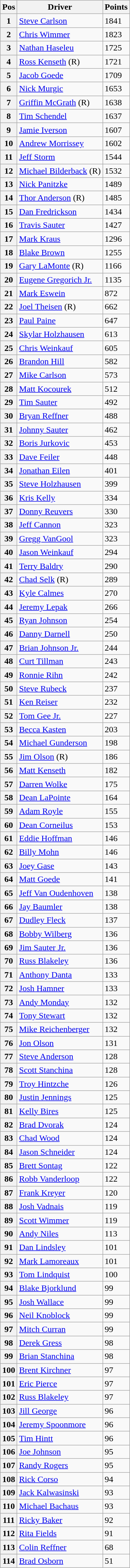<table class=wikitable>
<tr>
<th>Pos</th>
<th>Driver</th>
<th>Points</th>
</tr>
<tr>
<th>1</th>
<td><a href='#'>Steve Carlson</a></td>
<td>1841</td>
</tr>
<tr>
<th>2</th>
<td><a href='#'>Chris Wimmer</a></td>
<td>1823</td>
</tr>
<tr>
<th>3</th>
<td><a href='#'>Nathan Haseleu</a></td>
<td>1725</td>
</tr>
<tr>
<th>4</th>
<td><a href='#'>Ross Kenseth</a> (R)</td>
<td>1721</td>
</tr>
<tr>
<th>5</th>
<td><a href='#'>Jacob Goede</a></td>
<td>1709</td>
</tr>
<tr>
<th>6</th>
<td><a href='#'>Nick Murgic</a></td>
<td>1653</td>
</tr>
<tr>
<th>7</th>
<td><a href='#'>Griffin McGrath</a> (R)</td>
<td>1638</td>
</tr>
<tr>
<th>8</th>
<td><a href='#'>Tim Schendel</a></td>
<td>1637</td>
</tr>
<tr>
<th>9</th>
<td><a href='#'>Jamie Iverson</a></td>
<td>1607</td>
</tr>
<tr>
<th>10</th>
<td><a href='#'>Andrew Morrissey</a></td>
<td>1602</td>
</tr>
<tr>
<th>11</th>
<td><a href='#'>Jeff Storm</a></td>
<td>1544</td>
</tr>
<tr>
<th>12</th>
<td><a href='#'>Michael Bilderback</a> (R)</td>
<td>1532</td>
</tr>
<tr>
<th>13</th>
<td><a href='#'>Nick Panitzke</a></td>
<td>1489</td>
</tr>
<tr>
<th>14</th>
<td><a href='#'>Thor Anderson</a> (R)</td>
<td>1485</td>
</tr>
<tr>
<th>15</th>
<td><a href='#'>Dan Fredrickson</a></td>
<td>1434</td>
</tr>
<tr>
<th>16</th>
<td><a href='#'>Travis Sauter</a></td>
<td>1427</td>
</tr>
<tr>
<th>17</th>
<td><a href='#'>Mark Kraus</a></td>
<td>1296</td>
</tr>
<tr>
<th>18</th>
<td><a href='#'>Blake Brown</a></td>
<td>1255</td>
</tr>
<tr>
<th>19</th>
<td><a href='#'>Gary LaMonte</a> (R)</td>
<td>1166</td>
</tr>
<tr>
<th>20</th>
<td><a href='#'>Eugene Gregorich Jr.</a></td>
<td>1135</td>
</tr>
<tr>
<th>21</th>
<td><a href='#'>Mark Eswein</a></td>
<td>872</td>
</tr>
<tr>
<th>22</th>
<td><a href='#'>Joel Theisen</a> (R)</td>
<td>662</td>
</tr>
<tr>
<th>23</th>
<td><a href='#'>Paul Paine</a></td>
<td>647</td>
</tr>
<tr>
<th>24</th>
<td><a href='#'>Skylar Holzhausen</a></td>
<td>613</td>
</tr>
<tr>
<th>25</th>
<td><a href='#'>Chris Weinkauf</a></td>
<td>605</td>
</tr>
<tr>
<th>26</th>
<td><a href='#'>Brandon Hill</a></td>
<td>582</td>
</tr>
<tr>
<th>27</th>
<td><a href='#'>Mike Carlson</a></td>
<td>573</td>
</tr>
<tr>
<th>28</th>
<td><a href='#'>Matt Kocourek</a></td>
<td>512</td>
</tr>
<tr>
<th>29</th>
<td><a href='#'>Tim Sauter</a></td>
<td>492</td>
</tr>
<tr>
<th>30</th>
<td><a href='#'>Bryan Reffner</a></td>
<td>488</td>
</tr>
<tr>
<th>31</th>
<td><a href='#'>Johnny Sauter</a></td>
<td>462</td>
</tr>
<tr>
<th>32</th>
<td><a href='#'>Boris Jurkovic</a></td>
<td>453</td>
</tr>
<tr>
<th>33</th>
<td><a href='#'>Dave Feiler</a></td>
<td>448</td>
</tr>
<tr>
<th>34</th>
<td><a href='#'>Jonathan Eilen</a></td>
<td>401</td>
</tr>
<tr>
<th>35</th>
<td><a href='#'>Steve Holzhausen</a></td>
<td>399</td>
</tr>
<tr>
<th>36</th>
<td><a href='#'>Kris Kelly</a></td>
<td>334</td>
</tr>
<tr>
<th>37</th>
<td><a href='#'>Donny Reuvers</a></td>
<td>330</td>
</tr>
<tr>
<th>38</th>
<td><a href='#'>Jeff Cannon</a></td>
<td>323</td>
</tr>
<tr>
<th>39</th>
<td><a href='#'>Gregg VanGool</a></td>
<td>323</td>
</tr>
<tr>
<th>40</th>
<td><a href='#'>Jason Weinkauf</a></td>
<td>294</td>
</tr>
<tr>
<th>41</th>
<td><a href='#'>Terry Baldry</a></td>
<td>290</td>
</tr>
<tr>
<th>42</th>
<td><a href='#'>Chad Selk</a> (R)</td>
<td>289</td>
</tr>
<tr>
<th>43</th>
<td><a href='#'>Kyle Calmes</a></td>
<td>270</td>
</tr>
<tr>
<th>44</th>
<td><a href='#'>Jeremy Lepak</a></td>
<td>266</td>
</tr>
<tr>
<th>45</th>
<td><a href='#'>Ryan Johnson</a></td>
<td>254</td>
</tr>
<tr>
<th>46</th>
<td><a href='#'>Danny Darnell</a></td>
<td>250</td>
</tr>
<tr>
<th>47</th>
<td><a href='#'>Brian Johnson Jr.</a></td>
<td>244</td>
</tr>
<tr>
<th>48</th>
<td><a href='#'>Curt Tillman</a></td>
<td>243</td>
</tr>
<tr>
<th>49</th>
<td><a href='#'>Ronnie Rihn</a></td>
<td>242</td>
</tr>
<tr>
<th>50</th>
<td><a href='#'>Steve Rubeck</a></td>
<td>237</td>
</tr>
<tr>
<th>51</th>
<td><a href='#'>Ken Reiser</a></td>
<td>232</td>
</tr>
<tr>
<th>52</th>
<td><a href='#'>Tom Gee Jr.</a></td>
<td>227</td>
</tr>
<tr>
<th>53</th>
<td><a href='#'>Becca Kasten</a></td>
<td>203</td>
</tr>
<tr>
<th>54</th>
<td><a href='#'>Michael Gunderson</a></td>
<td>198</td>
</tr>
<tr>
<th>55</th>
<td><a href='#'>Jim Olson</a> (R)</td>
<td>186</td>
</tr>
<tr>
<th>56</th>
<td><a href='#'>Matt Kenseth</a></td>
<td>182</td>
</tr>
<tr>
<th>57</th>
<td><a href='#'>Darren Wolke</a></td>
<td>175</td>
</tr>
<tr>
<th>58</th>
<td><a href='#'>Dean LaPointe</a></td>
<td>164</td>
</tr>
<tr>
<th>59</th>
<td><a href='#'>Adam Royle</a></td>
<td>155</td>
</tr>
<tr>
<th>60</th>
<td><a href='#'>Dean Corneilus</a></td>
<td>153</td>
</tr>
<tr>
<th>61</th>
<td><a href='#'>Eddie Hoffman</a></td>
<td>146</td>
</tr>
<tr>
<th>62</th>
<td><a href='#'>Billy Mohn</a></td>
<td>146</td>
</tr>
<tr>
<th>63</th>
<td><a href='#'>Joey Gase</a></td>
<td>143</td>
</tr>
<tr>
<th>64</th>
<td><a href='#'>Matt Goede</a></td>
<td>141</td>
</tr>
<tr>
<th>65</th>
<td><a href='#'>Jeff Van Oudenhoven</a></td>
<td>138</td>
</tr>
<tr>
<th>66</th>
<td><a href='#'>Jay Baumler</a></td>
<td>138</td>
</tr>
<tr>
<th>67</th>
<td><a href='#'>Dudley Fleck</a></td>
<td>137</td>
</tr>
<tr>
<th>68</th>
<td><a href='#'>Bobby Wilberg</a></td>
<td>136</td>
</tr>
<tr>
<th>69</th>
<td><a href='#'>Jim Sauter Jr.</a></td>
<td>136</td>
</tr>
<tr>
<th>70</th>
<td><a href='#'>Russ Blakeley</a></td>
<td>136</td>
</tr>
<tr>
<th>71</th>
<td><a href='#'>Anthony Danta</a></td>
<td>133</td>
</tr>
<tr>
<th>72</th>
<td><a href='#'>Josh Hamner</a></td>
<td>133</td>
</tr>
<tr>
<th>73</th>
<td><a href='#'>Andy Monday</a></td>
<td>132</td>
</tr>
<tr>
<th>74</th>
<td><a href='#'>Tony Stewart</a></td>
<td>132</td>
</tr>
<tr>
<th>75</th>
<td><a href='#'>Mike Reichenberger</a></td>
<td>132</td>
</tr>
<tr>
<th>76</th>
<td><a href='#'>Jon Olson</a></td>
<td>131</td>
</tr>
<tr>
<th>77</th>
<td><a href='#'>Steve Anderson</a></td>
<td>128</td>
</tr>
<tr>
<th>78</th>
<td><a href='#'>Scott Stanchina</a></td>
<td>128</td>
</tr>
<tr>
<th>79</th>
<td><a href='#'>Troy Hintzche</a></td>
<td>126</td>
</tr>
<tr>
<th>80</th>
<td><a href='#'>Justin Jennings</a></td>
<td>125</td>
</tr>
<tr>
<th>81</th>
<td><a href='#'>Kelly Bires</a></td>
<td>125</td>
</tr>
<tr>
<th>82</th>
<td><a href='#'>Brad Dvorak</a></td>
<td>124</td>
</tr>
<tr>
<th>83</th>
<td><a href='#'>Chad Wood</a></td>
<td>124</td>
</tr>
<tr>
<th>84</th>
<td><a href='#'>Jason Schneider</a></td>
<td>124</td>
</tr>
<tr>
<th>85</th>
<td><a href='#'>Brett Sontag</a></td>
<td>122</td>
</tr>
<tr>
<th>86</th>
<td><a href='#'>Robb Vanderloop</a></td>
<td>122</td>
</tr>
<tr>
<th>87</th>
<td><a href='#'>Frank Kreyer</a></td>
<td>120</td>
</tr>
<tr>
<th>88</th>
<td><a href='#'>Josh Vadnais</a></td>
<td>119</td>
</tr>
<tr>
<th>89</th>
<td><a href='#'>Scott Wimmer</a></td>
<td>119</td>
</tr>
<tr>
<th>90</th>
<td><a href='#'>Andy Niles</a></td>
<td>113</td>
</tr>
<tr>
<th>91</th>
<td><a href='#'>Dan Lindsley</a></td>
<td>101</td>
</tr>
<tr>
<th>92</th>
<td><a href='#'>Mark Lamoreaux</a></td>
<td>101</td>
</tr>
<tr>
<th>93</th>
<td><a href='#'>Tom Lindquist</a></td>
<td>100</td>
</tr>
<tr>
<th>94</th>
<td><a href='#'>Blake Bjorklund</a></td>
<td>99</td>
</tr>
<tr>
<th>95</th>
<td><a href='#'>Josh Wallace</a></td>
<td>99</td>
</tr>
<tr>
<th>96</th>
<td><a href='#'>Neil Knoblock</a></td>
<td>99</td>
</tr>
<tr>
<th>97</th>
<td><a href='#'>Mitch Curran</a></td>
<td>99</td>
</tr>
<tr>
<th>98</th>
<td><a href='#'>Derek Gress</a></td>
<td>98</td>
</tr>
<tr>
<th>99</th>
<td><a href='#'>Brian Stanchina</a></td>
<td>98</td>
</tr>
<tr>
<th>100</th>
<td><a href='#'>Brent Kirchner</a></td>
<td>97</td>
</tr>
<tr>
<th>101</th>
<td><a href='#'>Eric Pierce</a></td>
<td>97</td>
</tr>
<tr>
<th>102</th>
<td><a href='#'>Russ Blakeley</a></td>
<td>97</td>
</tr>
<tr>
<th>103</th>
<td><a href='#'>Jill George</a></td>
<td>96</td>
</tr>
<tr>
<th>104</th>
<td><a href='#'>Jeremy Spoonmore</a></td>
<td>96</td>
</tr>
<tr>
<th>105</th>
<td><a href='#'>Tim Hintt</a></td>
<td>96</td>
</tr>
<tr>
<th>106</th>
<td><a href='#'>Joe Johnson</a></td>
<td>95</td>
</tr>
<tr>
<th>107</th>
<td><a href='#'>Randy Rogers</a></td>
<td>95</td>
</tr>
<tr>
<th>108</th>
<td><a href='#'>Rick Corso</a></td>
<td>94</td>
</tr>
<tr>
<th>109</th>
<td><a href='#'>Jack Kalwasinski</a></td>
<td>93</td>
</tr>
<tr>
<th>110</th>
<td><a href='#'>Michael Bachaus</a></td>
<td>93</td>
</tr>
<tr>
<th>111</th>
<td><a href='#'>Ricky Baker</a></td>
<td>92</td>
</tr>
<tr>
<th>112</th>
<td><a href='#'>Rita Fields</a></td>
<td>91</td>
</tr>
<tr>
<th>113</th>
<td><a href='#'>Colin Reffner</a></td>
<td>68</td>
</tr>
<tr>
<th>114</th>
<td><a href='#'>Brad Osborn</a></td>
<td>51</td>
</tr>
</table>
